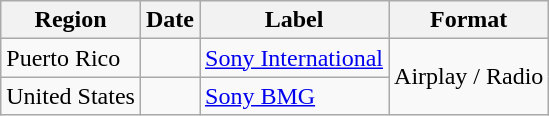<table class="wikitable">
<tr>
<th>Region</th>
<th>Date</th>
<th>Label</th>
<th>Format</th>
</tr>
<tr>
<td>Puerto Rico</td>
<td></td>
<td><a href='#'>Sony International</a></td>
<td rowspan="2">Airplay / Radio</td>
</tr>
<tr>
<td>United States</td>
<td></td>
<td><a href='#'>Sony BMG</a></td>
</tr>
</table>
